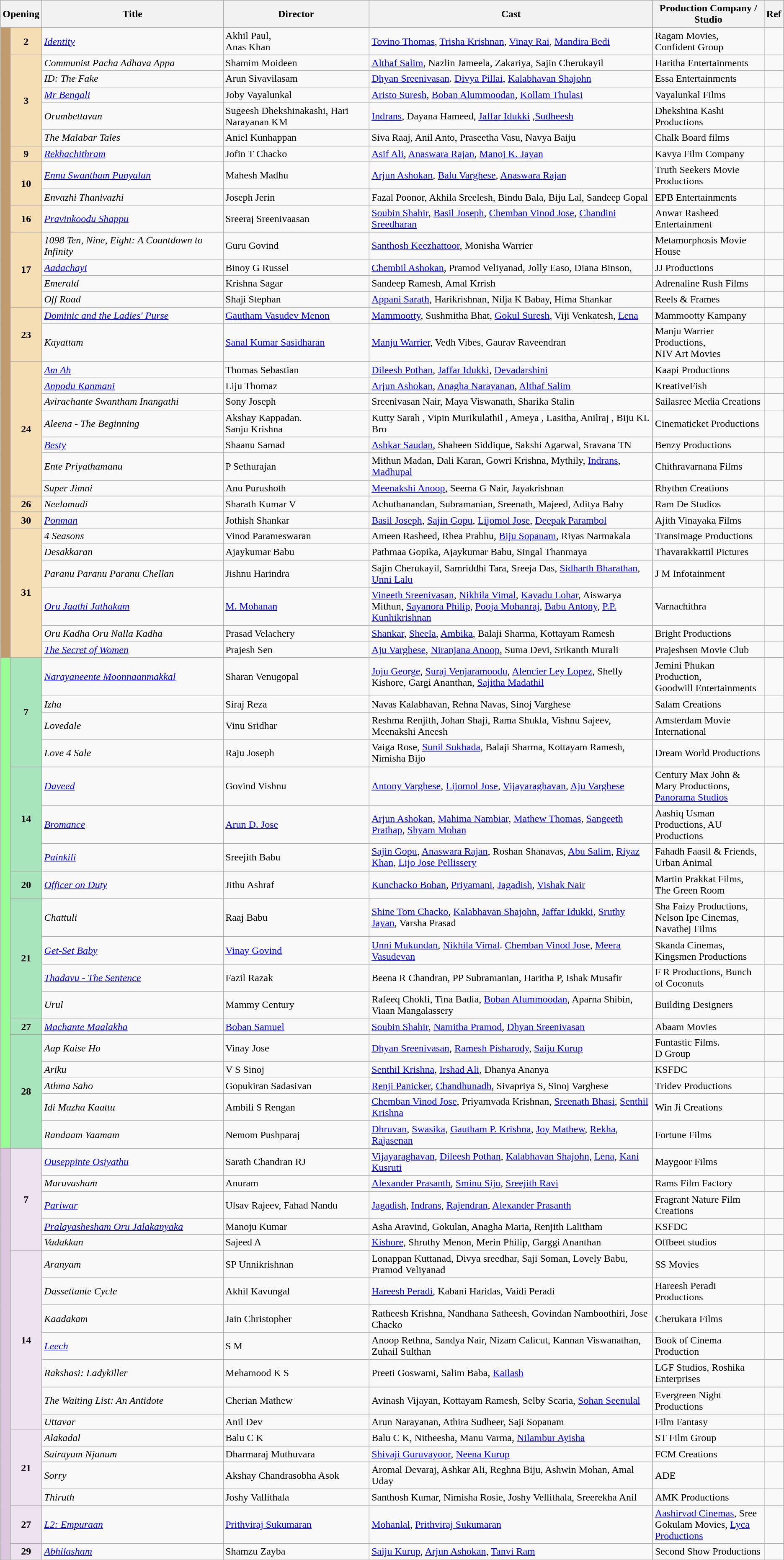<table class="wikitable sortable">
<tr>
<th colspan="2" class="unsortable">Opening</th>
<th style="width:25%;">Title</th>
<th style="width:20%;">Director</th>
<th style="width:40%;">Cast</th>
<th style="width:25%;">Production Company / Studio</th>
<th style="width:15%;">Ref</th>
</tr>
<tr>
<td rowspan="31" style="text-align:center; background:#C19A6B; textcolor:#000;"><strong></strong></td>
<td style="text-align:center;background:#F5DEB3;"><strong>2</strong></td>
<td><em><a href='#'>Identity</a></em></td>
<td>Akhil Paul, <br>Anas Khan</td>
<td><a href='#'>Tovino Thomas</a>, <a href='#'>Trisha Krishnan</a>, <a href='#'>Vinay Rai</a>, <a href='#'>Mandira Bedi</a></td>
<td>Ragam Movies, <br>Confident Group</td>
<td></td>
</tr>
<tr>
<td rowspan="5" style="text-align:center;background:#F5DEB3;"><strong>3</strong></td>
<td><em>Communist Pacha Adhava Appa</em></td>
<td>Shamim Moideen</td>
<td><a href='#'>Althaf Salim</a>, Nazlin Jameela, Zakariya, Sajin Cherukayil</td>
<td>Haritha Entertainments</td>
<td></td>
</tr>
<tr>
<td><em>ID: The Fake</em></td>
<td>Arun Sivavilasam</td>
<td><a href='#'>Dhyan Sreenivasan</a>. <a href='#'>Divya Pillai</a>, <a href='#'>Kalabhavan Shajohn</a></td>
<td>Essa Entertainments</td>
<td></td>
</tr>
<tr>
<td><em><a href='#'>Mr Bengali</a></em></td>
<td>Joby Vayalunkal</td>
<td><a href='#'>Aristo Suresh</a>, <a href='#'>Boban Alummoodan</a>, <a href='#'>Kollam Thulasi</a></td>
<td>Vayalunkal Films</td>
<td></td>
</tr>
<tr>
<td><em>Orumbettavan</em></td>
<td>Sugeesh Dhekshinakashi, Hari Narayanan KM</td>
<td><a href='#'>Indrans</a>, Dayana Hameed, <a href='#'>Jaffar Idukki</a> ,<a href='#'>Sudheesh</a></td>
<td>Dhekshina Kashi Productions</td>
<td></td>
</tr>
<tr>
<td><em>The Malabar Tales</em></td>
<td>Aniel Kunhappan</td>
<td>Siva Raaj, Anil Anto, Praseetha Vasu, Navya Baiju</td>
<td>Chalk Board films</td>
<td></td>
</tr>
<tr>
<td style="text-align:center;background:#F5DEB3;"><strong>9</strong></td>
<td><em><a href='#'>Rekhachithram</a></em></td>
<td>Jofin T Chacko</td>
<td><a href='#'>Asif Ali</a>, <a href='#'>Anaswara Rajan</a>, <a href='#'>Manoj K. Jayan</a></td>
<td>Kavya Film Company</td>
<td></td>
</tr>
<tr>
<td rowspan="2" style="text-align:center;background:#F5DEB3;"><strong>10</strong></td>
<td><em><a href='#'>Ennu Swantham Punyalan</a></em></td>
<td>Mahesh Madhu</td>
<td><a href='#'>Arjun Ashokan</a>, <a href='#'>Balu Varghese</a>, <a href='#'>Anaswara Rajan</a></td>
<td>Truth Seekers Movie Productions</td>
<td></td>
</tr>
<tr>
<td><em>Envazhi Thanivazhi</em></td>
<td>Joseph Jerin</td>
<td>Fazal Poonor, Akhila Sreelesh, Bindu Bala, Biju Lal, Sandeep Gopal</td>
<td>EPB   Entertainments</td>
<td></td>
</tr>
<tr>
<td style="text-align:center;background:#F5DEB3;"><strong>16</strong></td>
<td><em><a href='#'>Pravinkoodu Shappu</a></em></td>
<td>Sreeraj Sreenivaasan</td>
<td><a href='#'>Soubin Shahir</a>, <a href='#'>Basil Joseph</a>, <a href='#'>Chemban Vinod Jose</a>, <a href='#'>Chandini Sreedharan</a></td>
<td>Anwar Rasheed Entertainment</td>
<td></td>
</tr>
<tr>
<td rowspan="4" style="text-align:center;background:#F5DEB3;"><strong>17</strong></td>
<td><em>1098 Ten, Nine, Eight: A Countdown to Infinity</em></td>
<td>Guru Govind</td>
<td><a href='#'>Santhosh Keezhattoor</a>, Monisha Warrier</td>
<td>Metamorphosis Movie House</td>
<td></td>
</tr>
<tr>
<td><em><a href='#'>Aadachayi</a></em></td>
<td>Binoy G Russel</td>
<td><a href='#'>Chembil Ashokan</a>, Pramod Veliyanad, Jolly Easo, Diana Binson,</td>
<td>JJ Productions</td>
<td></td>
</tr>
<tr>
<td><em>Emerald</em></td>
<td>Krishna Sagar</td>
<td>Sandeep Ramesh, Amal Krrish</td>
<td>Adrenaline Rush Films</td>
<td></td>
</tr>
<tr>
<td><em>Off Road</em></td>
<td>Shaji Stephan</td>
<td><a href='#'>Appani Sarath</a>, Harikrishnan, Nilja K Babay, Hima Shankar</td>
<td>Reels & Frames</td>
<td></td>
</tr>
<tr>
<td rowspan="2" style="text-align:center;background:#F5DEB3;"><strong>23</strong></td>
<td><em><a href='#'>Dominic and the Ladies' Purse</a></em></td>
<td><a href='#'>Gautham Vasudev Menon</a></td>
<td><a href='#'>Mammootty</a>, Sushmitha Bhat, <a href='#'>Gokul Suresh</a>, Viji Venkatesh, <a href='#'>Lena</a></td>
<td>Mammootty Kampany</td>
<td></td>
</tr>
<tr>
<td><em>Kayattam</em></td>
<td><a href='#'>Sanal Kumar Sasidharan</a></td>
<td><a href='#'>Manju Warrier</a>, Vedh Vibes, Gaurav Raveendran</td>
<td>Manju Warrier Productions,<br>NIV Art Movies</td>
<td></td>
</tr>
<tr>
<td rowspan="7" style="text-align:center;background:#F5DEB3;"><strong>24</strong></td>
<td><em><a href='#'>Am Ah</a></em></td>
<td>Thomas Sebastian</td>
<td><a href='#'>Dileesh Pothan</a>, <a href='#'>Jaffar Idukki</a>, <a href='#'>Devadarshini</a></td>
<td>Kaapi Productions</td>
<td></td>
</tr>
<tr>
<td><em><a href='#'>Anpodu Kanmani</a></em></td>
<td>Liju Thomaz</td>
<td><a href='#'>Arjun Ashokan</a>, <a href='#'>Anagha Narayanan</a>, <a href='#'>Althaf Salim</a></td>
<td>KreativeFish</td>
<td></td>
</tr>
<tr>
<td><em>Avirachante Swantham Inangathi</em></td>
<td>Sony Joseph</td>
<td>Sreenivasan Nair, Maya Viswanath, Sharika Stalin</td>
<td>Sailasree Media Creations</td>
<td></td>
</tr>
<tr>
<td><em>Aleena - The Beginning</em></td>
<td>Akshay Kappadan.<br>Sanju Krishna</td>
<td>Kutty Sarah , Vipin Murikulathil , Ameya , Lasitha, Anilraj , Biju KL Bro</td>
<td>Cinematicket Productions</td>
<td></td>
</tr>
<tr>
<td><em><a href='#'>Besty</a></em></td>
<td>Shaanu Samad</td>
<td><a href='#'>Ashkar Saudan</a>, Shaheen Siddique, Sakshi Agarwal, Sravana TN</td>
<td>Benzy Productions</td>
<td></td>
</tr>
<tr>
<td><em>Ente Priyathamanu</em></td>
<td>P Sethurajan</td>
<td>Mithun Madan, Dali Karan, Gowri Krishna, Mythily, <a href='#'>Indrans</a>, <a href='#'>Madhupal</a></td>
<td>Chithravarnana Films</td>
<td></td>
</tr>
<tr>
<td><em>Super Jimni</em></td>
<td>Anu Purushoth</td>
<td><a href='#'>Meenakshi Anoop</a>, Seema G Nair, Jayakrishnan</td>
<td>Rhythm Creations</td>
<td></td>
</tr>
<tr>
<td style="text-align:center;background:#F5DEB3;"><strong>26</strong></td>
<td><em>Neelamudi</em></td>
<td>Sharath Kumar V</td>
<td>Achuthanandan, Subramanian, Sreenath, Majeed, Aditya Baby</td>
<td>Ram De Studios</td>
<td></td>
</tr>
<tr>
<td style="text-align:center;background:#F5DEB3;"><strong>30</strong></td>
<td><em><a href='#'>Ponman</a></em></td>
<td>Jothish Shankar</td>
<td><a href='#'>Basil Joseph</a>, <a href='#'>Sajin Gopu</a>, <a href='#'>Lijomol Jose</a>, <a href='#'>Deepak Parambol</a></td>
<td>Ajith Vinayaka Films</td>
<td></td>
</tr>
<tr>
<td rowspan="6" style="text-align:center;background:#F5DEB3;"><strong>31</strong></td>
<td><em>4 Seasons</em></td>
<td>Vinod Parameswaran</td>
<td>Ameen Rasheed, Rhea Prabhu, <a href='#'>Biju Sopanam</a>, Riyas Narmakala</td>
<td>Transimage Productions</td>
<td></td>
</tr>
<tr>
<td><em>Desakkaran</em></td>
<td>Ajaykumar Babu</td>
<td>Pathmaa Gopika, Ajaykumar Babu, Singal Thanmaya</td>
<td>Thavarakkattil Pictures</td>
<td></td>
</tr>
<tr>
<td><em>Paranu Paranu Paranu Chellan</em></td>
<td>Jishnu Harindra</td>
<td>Sajin Cherukayil, Samriddhi Tara, Sreeja Das,  <a href='#'>Sidharth Bharathan</a>, <a href='#'>Unni Lalu</a></td>
<td>J M Infotainment</td>
<td></td>
</tr>
<tr>
<td><em><a href='#'>Oru Jaathi Jathakam</a></em></td>
<td><a href='#'>M. Mohanan</a></td>
<td><a href='#'>Vineeth Sreenivasan</a>, <a href='#'>Nikhila Vimal</a>, <a href='#'>Kayadu Lohar</a>, Aiswarya Mithun, <a href='#'>Sayanora Philip</a>, <a href='#'>Pooja Mohanraj</a>, <a href='#'>Babu Antony</a>, <a href='#'>P.P. Kunhikrishnan</a></td>
<td>Varnachithra</td>
<td></td>
</tr>
<tr>
<td><em>Oru Kadha Oru Nalla Kadha</em></td>
<td>Prasad Velachery</td>
<td><a href='#'>Shankar</a>, <a href='#'>Sheela</a>, <a href='#'>Ambika</a>, Balaji Sharma, Kottayam Ramesh</td>
<td>Bright Productions</td>
<td></td>
</tr>
<tr>
<td><em><a href='#'>The Secret of Women</a></em></td>
<td>Prajesh Sen</td>
<td><a href='#'>Aju Varghese</a>, <a href='#'>Niranjana Anoop</a>, Suma Devi, Srikanth Murali</td>
<td>Prajeshsen Movie Club</td>
<td></td>
</tr>
<tr>
<td rowspan="18" style="text-align:center; background:#98fb98; textcolor:#000;"><strong></strong></td>
<td rowspan="4" style="text-align:center; background:#a8e4bc;"><strong>7</strong></td>
<td><em><a href='#'>Narayaneente Moonnaanmakkal</a></em></td>
<td>Sharan Venugopal</td>
<td><a href='#'>Joju George</a>, <a href='#'>Suraj Venjaramoodu</a>, <a href='#'>Alencier Ley Lopez</a>, Shelly Kishore, Gargi Ananthan, <a href='#'>Sajitha Madathil</a></td>
<td>Jemini Phukan Production,<br>Goodwill Entertainments</td>
<td></td>
</tr>
<tr>
<td><em>Izha</em></td>
<td>Siraj Reza</td>
<td>Navas Kalabhavan, Rehna Navas, Sinoj Varghese</td>
<td>Salam Creations</td>
<td></td>
</tr>
<tr>
<td><em>Lovedale</em></td>
<td>Vinu Sridhar</td>
<td>Reshma Renjith, Johan Shaji, Rama Shukla, Vishnu Sajeev, Meenakshi Aneesh</td>
<td>Amsterdam Movie International</td>
<td></td>
</tr>
<tr>
<td><em>Love 4 Sale</em></td>
<td>Raju Joseph</td>
<td>Vaiga Rose, <a href='#'>Sunil Sukhada</a>, Balaji Sharma, Kottayam Ramesh, Nimisha Bijo</td>
<td>Dream World Productions</td>
<td></td>
</tr>
<tr>
<td rowspan="3" style="text-align:center; background:#a8e4bc;"><strong>14</strong></td>
<td><em><a href='#'>Daveed</a></em></td>
<td>Govind Vishnu</td>
<td><a href='#'>Antony Varghese</a>, <a href='#'>Lijomol Jose</a>, <a href='#'>Vijayaraghavan</a>, <a href='#'>Aju Varghese</a></td>
<td>Century Max John & Mary Productions,<br><a href='#'>Panorama Studios</a></td>
<td></td>
</tr>
<tr>
<td><em><a href='#'>Bromance</a></em></td>
<td><a href='#'>Arun D. Jose</a></td>
<td><a href='#'>Arjun Ashokan</a>, <a href='#'>Mahima Nambiar</a>, <a href='#'>Mathew Thomas</a>, <a href='#'>Sangeeth Prathap</a>, <a href='#'>Shyam Mohan</a></td>
<td>Aashiq Usman Productions, AU Productions</td>
<td></td>
</tr>
<tr>
<td><em><a href='#'>Painkili</a></em></td>
<td>Sreejith Babu</td>
<td><a href='#'>Sajin Gopu</a>, <a href='#'>Anaswara Rajan</a>, Roshan Shanavas, <a href='#'>Abu Salim</a>, <a href='#'>Riyaz Khan</a>, <a href='#'>Lijo Jose Pellissery</a></td>
<td>Fahadh Faasil & Friends, Urban Animal</td>
<td></td>
</tr>
<tr>
<td rowspan="1" style="text-align:center; background:#a8e4bc;"><strong>20</strong></td>
<td><em><a href='#'>Officer on Duty</a></em></td>
<td>Jithu Ashraf</td>
<td><a href='#'>Kunchacko Boban</a>, <a href='#'>Priyamani</a>, <a href='#'>Jagadish</a>, <a href='#'>Vishak Nair</a></td>
<td>Martin Prakkat Films,<br>The Green Room</td>
<td></td>
</tr>
<tr>
<td rowspan="4" style="text-align:center; background:#a8e4bc;"><strong>21</strong></td>
<td><em>Chattuli</em></td>
<td>Raaj Babu</td>
<td><a href='#'>Shine Tom Chacko</a>, <a href='#'>Kalabhavan Shajohn</a>, <a href='#'>Jaffar Idukki</a>, <a href='#'>Sruthy Jayan</a>, Varsha Prasad</td>
<td>Sha Faizy Productions,<br>Nelson Ipe Cinemas, Navathej Films</td>
<td></td>
</tr>
<tr>
<td><em><a href='#'>Get-Set Baby</a></em></td>
<td><a href='#'>Vinay Govind</a></td>
<td><a href='#'>Unni Mukundan</a>, <a href='#'>Nikhila Vimal</a>. <a href='#'>Chemban Vinod Jose</a>, <a href='#'>Meera Vasudevan</a></td>
<td>Skanda Cinemas,<br>Kingsmen Productions</td>
<td></td>
</tr>
<tr>
<td><em><a href='#'>Thadavu - The Sentence</a></em></td>
<td>Fazil Razak</td>
<td>Beena R Chandran, PP Subramanian, Haritha P, Ishak Musafir</td>
<td>F R Productions, Bunch of Coconuts</td>
<td></td>
</tr>
<tr>
<td><em>Urul</em></td>
<td>Mammy Century</td>
<td>Rafeeq Chokli, Tina Badia, <a href='#'>Boban Alummoodan</a>, Aparna Shibin, Viaan Mangalassery</td>
<td>Building Designers</td>
<td></td>
</tr>
<tr>
<td rowspan="1" style="text-align:center; background:#a8e4bc;"><strong>27</strong></td>
<td><em><a href='#'>Machante Maalakha</a></em></td>
<td><a href='#'>Boban Samuel</a></td>
<td><a href='#'>Soubin Shahir</a>, <a href='#'>Namitha Pramod</a>, <a href='#'>Dhyan Sreenivasan</a></td>
<td>Abaam Movies</td>
<td></td>
</tr>
<tr>
<td rowspan="5" style="text-align:center; background:#a8e4bc;"><strong>28</strong></td>
<td><em>Aap Kaise Ho</em></td>
<td>Vinay Jose</td>
<td><a href='#'>Dhyan Sreenivasan</a>, <a href='#'>Ramesh Pisharody</a>, <a href='#'>Saiju Kurup</a></td>
<td>Funtastic Films.<br>D Group</td>
<td></td>
</tr>
<tr>
<td><em>Ariku</em></td>
<td>V S Sinoj</td>
<td><a href='#'>Senthil Krishna</a>, <a href='#'>Irshad Ali</a>, Dhanya Ananya</td>
<td>KSFDC</td>
<td></td>
</tr>
<tr>
<td><em>Athma Saho</em></td>
<td>Gopukiran Sadasivan</td>
<td><a href='#'>Renji Panicker</a>, <a href='#'>Chandhunadh</a>, Sivapriya S, Sinoj Varghese</td>
<td>Tridev Productions</td>
<td></td>
</tr>
<tr>
<td><em>Idi Mazha Kaattu</em></td>
<td>Ambili S Rengan</td>
<td><a href='#'>Chemban Vinod Jose</a>, Priyamvada Krishnan, <a href='#'>Sreenath Bhasi</a>, <a href='#'>Senthil Krishna</a></td>
<td>Win Ji Creations</td>
<td></td>
</tr>
<tr>
<td><em>Randaam Yaamam</em></td>
<td>Nemom Pushparaj</td>
<td><a href='#'>Dhruvan</a>, <a href='#'>Swasika</a>, <a href='#'>Gautham P. Krishna</a>, <a href='#'>Joy Mathew</a>, <a href='#'>Rekha</a>, <a href='#'>Rajasenan</a></td>
<td>Fortune Films</td>
<td></td>
</tr>
<tr>
<td rowspan="18" style="text-align:center; background:#dcc7df; textcolor:#000;"><strong></strong></td>
<td rowspan="5" style="text-align:center;background:#ede3ef;"><strong>7</strong></td>
<td><em><a href='#'>Ouseppinte Osiyathu</a></em></td>
<td>Sarath Chandran RJ</td>
<td><a href='#'>Vijayaraghavan</a>, <a href='#'>Dileesh Pothan</a>, <a href='#'>Kalabhavan Shajohn</a>, <a href='#'>Lena</a>, <a href='#'>Kani Kusruti</a></td>
<td>Maygoor Films</td>
<td></td>
</tr>
<tr>
<td><em>Maruvasham</em></td>
<td>Anuram</td>
<td><a href='#'>Alexander Prasanth</a>, <a href='#'>Sminu Sijo</a>, <a href='#'>Sreejith Ravi</a></td>
<td>Rams Film Factory</td>
<td></td>
</tr>
<tr>
<td><em><a href='#'>Pariwar</a></em></td>
<td>Ulsav Rajeev, Fahad Nandu</td>
<td><a href='#'>Jagadish</a>, <a href='#'>Indrans</a>, <a href='#'>Rajendran</a>, <a href='#'>Alexander Prasanth</a></td>
<td>Fragrant Nature Film Creations</td>
<td></td>
</tr>
<tr>
<td><em><a href='#'>Pralayashesham Oru Jalakanyaka</a></em></td>
<td>Manoju Kumar</td>
<td>Asha Aravind, Gokulan, Anagha Maria, Renjith Lalitham</td>
<td>KSFDC</td>
<td></td>
</tr>
<tr>
<td><em>Vadakkan</em></td>
<td>Sajeed A</td>
<td><a href='#'>Kishore</a>, Shruthy Menon, Merin Philip, Garggi Ananthan</td>
<td>Offbeet studios</td>
<td></td>
</tr>
<tr>
<td rowspan="7" style="text-align:center;background:#ede3ef;"><strong>14</strong></td>
<td><em>Aranyam</em></td>
<td>SP Unnikrishnan</td>
<td>Lonappan Kuttanad, Divya sreedhar, Saji Soman, Lovely Babu, Pramod Veliyanad</td>
<td>SS Movies</td>
<td></td>
</tr>
<tr>
<td><em>Dassettante Cycle</em></td>
<td>Akhil Kavungal</td>
<td><a href='#'>Hareesh Peradi</a>, Kabani Haridas, Vaidi Peradi</td>
<td>Hareesh Peradi Productions</td>
<td></td>
</tr>
<tr>
<td><em>Kaadakam</em></td>
<td>Jain Christopher</td>
<td>Ratheesh Krishna, Nandhana Satheesh, Govindan Namboothiri, Jose Chacko</td>
<td>Cherukara Films</td>
<td></td>
</tr>
<tr>
<td><em><a href='#'>Leech</a></em></td>
<td>S M</td>
<td>Anoop Rethna, Sandya Nair, Nizam Calicut, Kannan Viswanathan, Zuhail Sulthan</td>
<td>Book of Cinema Production</td>
<td></td>
</tr>
<tr>
<td><em>Rakshasi: Ladykiller</em></td>
<td>Mehamood K S</td>
<td>Preeti Goswami, Salim Baba, <a href='#'>Kailash</a></td>
<td>LGF Studios, Roshika Enterprises</td>
<td></td>
</tr>
<tr>
<td><em>The Waiting List: An Antidote</em></td>
<td>Cherian Mathew</td>
<td>Avinash Vijayan, Kottayam Ramesh, Selby Scaria, <a href='#'>Sohan Seenulal</a></td>
<td>Evergreen Night Productions</td>
<td></td>
</tr>
<tr>
<td><em>Uttavar</em></td>
<td>Anil Dev</td>
<td>Arun Narayanan, Athira Sudheer, Saji Sopanam</td>
<td>Film Fantasy</td>
<td></td>
</tr>
<tr>
<td rowspan="4" style="text-align:center;background:#ede3ef;"><strong>21</strong></td>
<td><em>Alakadal</em></td>
<td>Balu C K</td>
<td>Balu C K, Nitheesha, Manu Varma, <a href='#'>Nilambur Ayisha</a></td>
<td>ST Film Group</td>
<td></td>
</tr>
<tr>
<td><em>Sairayum Njanum</em></td>
<td>Dharmaraj Muthuvara</td>
<td><a href='#'>Shivaji Guruvayoor</a>, <a href='#'>Neena Kurup</a></td>
<td>FCM Creations</td>
<td></td>
</tr>
<tr>
<td><em>Sorry</em></td>
<td>Akshay Chandrasobha Asok</td>
<td>Aromal Devaraj, Ashkar Ali,  Reghna Biju, Ashwin Mohan, Amal Uday</td>
<td>ADE</td>
<td></td>
</tr>
<tr>
<td><em>Thiruth</em></td>
<td>Joshy Vallithala</td>
<td>Santhosh Kumar, Nimisha Rosie, Joshy Vellithala, Sreerekha Anil</td>
<td>AMK Productions</td>
<td></td>
</tr>
<tr>
<td style="text-align:center;background:#ede3ef;"><strong>27</strong></td>
<td><em><a href='#'>L2: Empuraan</a></em></td>
<td><a href='#'>Prithviraj Sukumaran</a></td>
<td><a href='#'>Mohanlal</a>, <a href='#'>Prithviraj Sukumaran</a></td>
<td><a href='#'>Aashirvad Cinemas</a>, Sree Gokulam Movies, <a href='#'>Lyca Productions</a></td>
<td></td>
</tr>
<tr>
<td style="text-align:center;background:#ede3ef;"><strong>29</strong></td>
<td><em><a href='#'>Abhilasham</a></em></td>
<td>Shamzu Zayba</td>
<td><a href='#'>Saiju Kurup</a>, <a href='#'>Arjun Ashokan</a>, <a href='#'>Tanvi Ram</a></td>
<td>Second Show Productions</td>
<td></td>
</tr>
<tr>
</tr>
</table>
